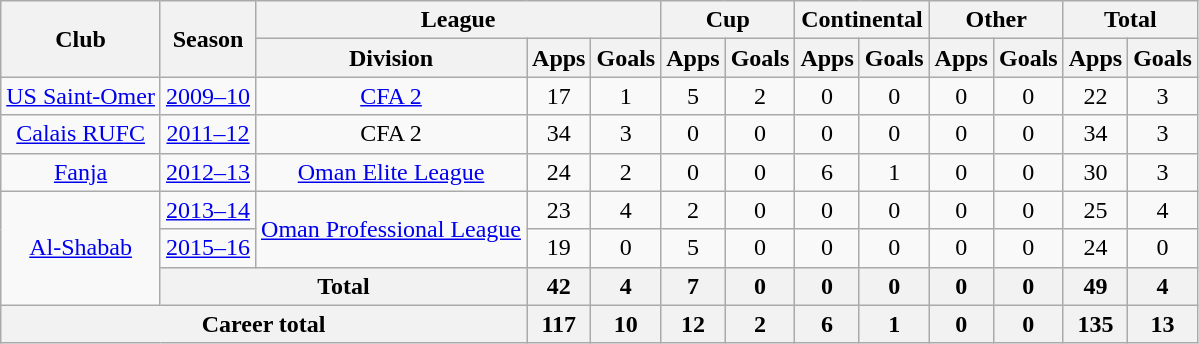<table class="wikitable" style="text-align:center">
<tr>
<th rowspan="2">Club</th>
<th rowspan="2">Season</th>
<th colspan="3">League</th>
<th colspan="2">Cup</th>
<th colspan="2">Continental</th>
<th colspan="2">Other</th>
<th colspan="2">Total</th>
</tr>
<tr>
<th>Division</th>
<th>Apps</th>
<th>Goals</th>
<th>Apps</th>
<th>Goals</th>
<th>Apps</th>
<th>Goals</th>
<th>Apps</th>
<th>Goals</th>
<th>Apps</th>
<th>Goals</th>
</tr>
<tr>
<td><a href='#'>US Saint-Omer</a></td>
<td><a href='#'>2009–10</a></td>
<td><a href='#'>CFA 2</a></td>
<td>17</td>
<td>1</td>
<td>5</td>
<td>2</td>
<td>0</td>
<td>0</td>
<td>0</td>
<td>0</td>
<td>22</td>
<td>3</td>
</tr>
<tr>
<td><a href='#'>Calais RUFC</a></td>
<td><a href='#'>2011–12</a></td>
<td>CFA 2</td>
<td>34</td>
<td>3</td>
<td>0</td>
<td>0</td>
<td>0</td>
<td>0</td>
<td>0</td>
<td>0</td>
<td>34</td>
<td>3</td>
</tr>
<tr>
<td><a href='#'>Fanja</a></td>
<td><a href='#'>2012–13</a></td>
<td><a href='#'>Oman Elite League</a></td>
<td>24</td>
<td>2</td>
<td>0</td>
<td>0</td>
<td>6</td>
<td>1</td>
<td>0</td>
<td>0</td>
<td>30</td>
<td>3</td>
</tr>
<tr>
<td rowspan="3"><a href='#'>Al-Shabab</a></td>
<td><a href='#'>2013–14</a></td>
<td rowspan="2"><a href='#'>Oman Professional League</a></td>
<td>23</td>
<td>4</td>
<td>2</td>
<td>0</td>
<td>0</td>
<td>0</td>
<td>0</td>
<td>0</td>
<td>25</td>
<td>4</td>
</tr>
<tr>
<td><a href='#'>2015–16</a></td>
<td>19</td>
<td>0</td>
<td>5</td>
<td>0</td>
<td>0</td>
<td>0</td>
<td>0</td>
<td>0</td>
<td>24</td>
<td>0</td>
</tr>
<tr>
<th colspan="2">Total</th>
<th>42</th>
<th>4</th>
<th>7</th>
<th>0</th>
<th>0</th>
<th>0</th>
<th>0</th>
<th>0</th>
<th>49</th>
<th>4</th>
</tr>
<tr>
<th colspan="3">Career total</th>
<th>117</th>
<th>10</th>
<th>12</th>
<th>2</th>
<th>6</th>
<th>1</th>
<th>0</th>
<th>0</th>
<th>135</th>
<th>13</th>
</tr>
</table>
